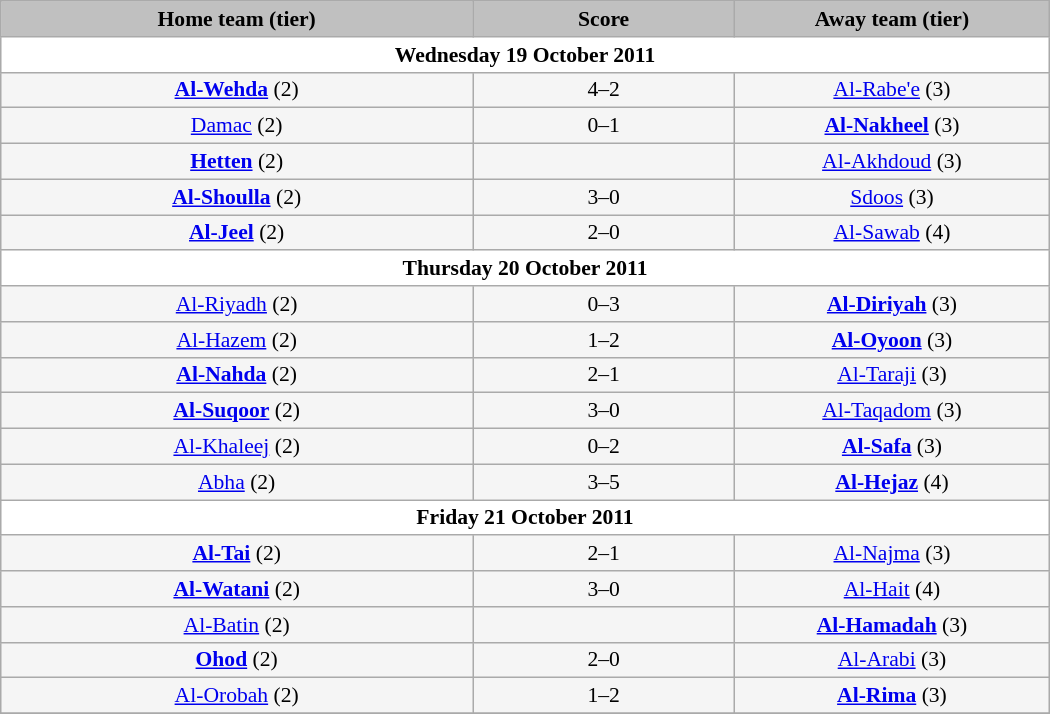<table class="wikitable" style="width: 700px; background:WhiteSmoke; text-align:center; font-size:90%">
<tr>
<td scope="col" style="width: 45%; background:silver;"><strong>Home team (tier)</strong></td>
<td scope="col" style="width: 25%; background:silver;"><strong>Score</strong></td>
<td scope="col" style="width: 45%; background:silver;"><strong>Away team (tier)</strong></td>
</tr>
<tr>
<td colspan="5" style= background:White><strong>Wednesday 19 October 2011</strong></td>
</tr>
<tr>
<td><strong><a href='#'>Al-Wehda</a></strong> (2)</td>
<td>4–2</td>
<td><a href='#'>Al-Rabe'e</a> (3)</td>
</tr>
<tr>
<td><a href='#'>Damac</a> (2)</td>
<td>0–1</td>
<td><strong><a href='#'>Al-Nakheel</a></strong> (3)</td>
</tr>
<tr>
<td><strong><a href='#'>Hetten</a></strong> (2)</td>
<td></td>
<td><a href='#'>Al-Akhdoud</a> (3)</td>
</tr>
<tr>
<td><strong><a href='#'>Al-Shoulla</a></strong> (2)</td>
<td>3–0</td>
<td><a href='#'>Sdoos</a> (3)</td>
</tr>
<tr>
<td><strong><a href='#'>Al-Jeel</a></strong> (2)</td>
<td>2–0</td>
<td><a href='#'>Al-Sawab</a> (4)</td>
</tr>
<tr>
<td colspan="5" style= background:White><strong>Thursday 20 October 2011</strong></td>
</tr>
<tr>
<td><a href='#'>Al-Riyadh</a> (2)</td>
<td>0–3</td>
<td><strong><a href='#'>Al-Diriyah</a></strong> (3)</td>
</tr>
<tr>
<td><a href='#'>Al-Hazem</a> (2)</td>
<td>1–2</td>
<td><strong><a href='#'>Al-Oyoon</a></strong> (3)</td>
</tr>
<tr>
<td><strong><a href='#'>Al-Nahda</a></strong> (2)</td>
<td>2–1</td>
<td><a href='#'>Al-Taraji</a> (3)</td>
</tr>
<tr>
<td><strong><a href='#'>Al-Suqoor</a></strong> (2)</td>
<td>3–0</td>
<td><a href='#'>Al-Taqadom</a> (3)</td>
</tr>
<tr>
<td><a href='#'>Al-Khaleej</a> (2)</td>
<td>0–2</td>
<td><strong><a href='#'>Al-Safa</a></strong> (3)</td>
</tr>
<tr>
<td><a href='#'>Abha</a> (2)</td>
<td>3–5</td>
<td><strong><a href='#'>Al-Hejaz</a></strong> (4)</td>
</tr>
<tr>
<td colspan="5" style= background:White><strong>Friday 21 October 2011</strong></td>
</tr>
<tr>
<td><strong><a href='#'>Al-Tai</a></strong> (2)</td>
<td>2–1</td>
<td><a href='#'>Al-Najma</a> (3)</td>
</tr>
<tr>
<td><strong><a href='#'>Al-Watani</a></strong> (2)</td>
<td>3–0</td>
<td><a href='#'>Al-Hait</a> (4)</td>
</tr>
<tr>
<td><a href='#'>Al-Batin</a> (2)</td>
<td></td>
<td><strong><a href='#'>Al-Hamadah</a></strong> (3)</td>
</tr>
<tr>
<td><strong><a href='#'>Ohod</a></strong> (2)</td>
<td>2–0</td>
<td><a href='#'>Al-Arabi</a> (3)</td>
</tr>
<tr>
<td><a href='#'>Al-Orobah</a> (2)</td>
<td>1–2</td>
<td><strong><a href='#'>Al-Rima</a></strong> (3)</td>
</tr>
<tr>
</tr>
</table>
